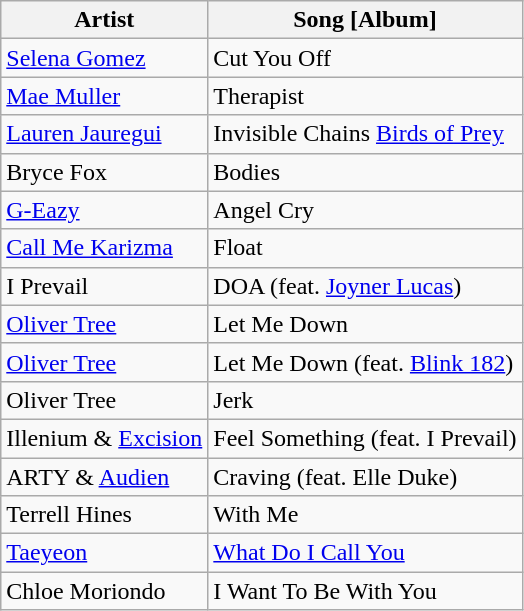<table class="wikitable">
<tr>
<th>Artist</th>
<th>Song [Album]</th>
</tr>
<tr>
<td><a href='#'>Selena Gomez</a></td>
<td>Cut You Off</td>
</tr>
<tr>
<td><a href='#'>Mae Muller</a></td>
<td>Therapist</td>
</tr>
<tr>
<td><a href='#'>Lauren Jauregui</a></td>
<td>Invisible Chains <a href='#'>Birds of Prey</a></td>
</tr>
<tr>
<td>Bryce Fox</td>
<td>Bodies</td>
</tr>
<tr>
<td><a href='#'>G-Eazy</a></td>
<td>Angel Cry</td>
</tr>
<tr>
<td><a href='#'>Call Me Karizma</a></td>
<td>Float</td>
</tr>
<tr>
<td>I Prevail</td>
<td>DOA (feat. <a href='#'>Joyner Lucas</a>)</td>
</tr>
<tr>
<td><a href='#'>Oliver Tree</a></td>
<td>Let Me Down</td>
</tr>
<tr>
<td><a href='#'>Oliver Tree</a></td>
<td>Let Me Down (feat. <a href='#'>Blink 182</a>)</td>
</tr>
<tr>
<td>Oliver Tree</td>
<td>Jerk</td>
</tr>
<tr>
<td>Illenium & <a href='#'>Excision</a></td>
<td>Feel Something (feat. I Prevail)</td>
</tr>
<tr>
<td>ARTY & <a href='#'>Audien</a></td>
<td>Craving (feat. Elle Duke)</td>
</tr>
<tr>
<td>Terrell Hines</td>
<td>With Me</td>
</tr>
<tr>
<td><a href='#'>Taeyeon</a></td>
<td><a href='#'>What Do I Call You</a></td>
</tr>
<tr>
<td>Chloe Moriondo</td>
<td>I Want To Be With You</td>
</tr>
</table>
